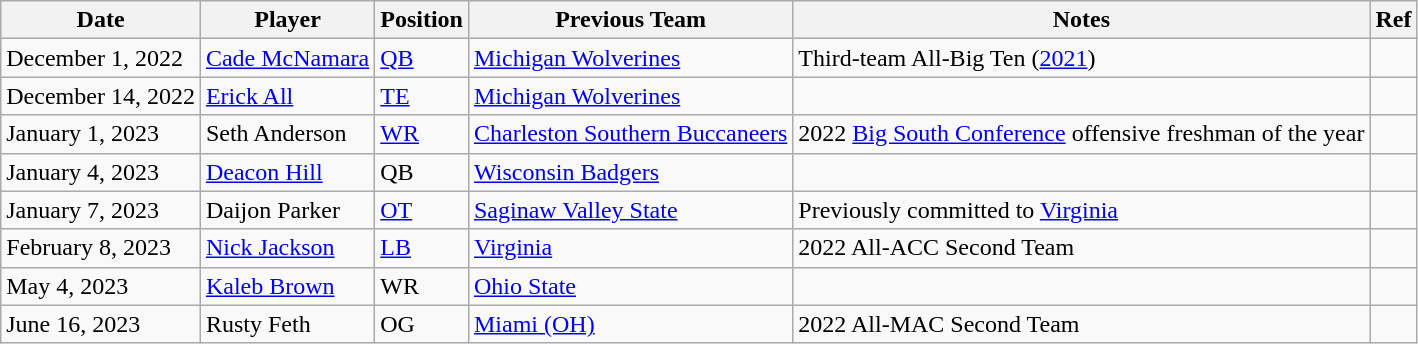<table class="wikitable">
<tr>
<th>Date</th>
<th>Player</th>
<th>Position</th>
<th>Previous Team</th>
<th>Notes</th>
<th>Ref</th>
</tr>
<tr>
<td>December 1, 2022</td>
<td><a href='#'>Cade McNamara</a></td>
<td><a href='#'>QB</a></td>
<td><a href='#'>Michigan Wolverines</a></td>
<td>Third-team All-Big Ten (<a href='#'>2021</a>)</td>
<td></td>
</tr>
<tr>
<td>December 14, 2022</td>
<td><a href='#'>Erick All</a></td>
<td><a href='#'>TE</a></td>
<td><a href='#'>Michigan Wolverines</a></td>
<td></td>
<td></td>
</tr>
<tr>
<td>January 1, 2023</td>
<td>Seth Anderson</td>
<td><a href='#'>WR</a></td>
<td><a href='#'>Charleston Southern Buccaneers</a></td>
<td>2022 <a href='#'>Big South Conference</a> offensive freshman of the year</td>
<td></td>
</tr>
<tr>
<td>January 4, 2023</td>
<td><a href='#'>Deacon Hill</a></td>
<td>QB</td>
<td><a href='#'>Wisconsin Badgers</a></td>
<td></td>
<td></td>
</tr>
<tr>
<td>January 7, 2023</td>
<td>Daijon Parker</td>
<td><a href='#'>OT</a></td>
<td><a href='#'>Saginaw Valley State</a></td>
<td>Previously committed to <a href='#'>Virginia</a></td>
<td></td>
</tr>
<tr>
<td>February 8, 2023</td>
<td><a href='#'>Nick Jackson</a></td>
<td><a href='#'>LB</a></td>
<td><a href='#'>Virginia</a></td>
<td>2022 All-ACC Second Team</td>
<td></td>
</tr>
<tr>
<td>May 4, 2023</td>
<td><a href='#'>Kaleb Brown</a></td>
<td>WR</td>
<td><a href='#'>Ohio State</a></td>
<td></td>
<td></td>
</tr>
<tr>
<td>June 16, 2023</td>
<td>Rusty Feth</td>
<td>OG</td>
<td><a href='#'>Miami (OH)</a></td>
<td>2022 All-MAC Second Team</td>
<td></td>
</tr>
</table>
